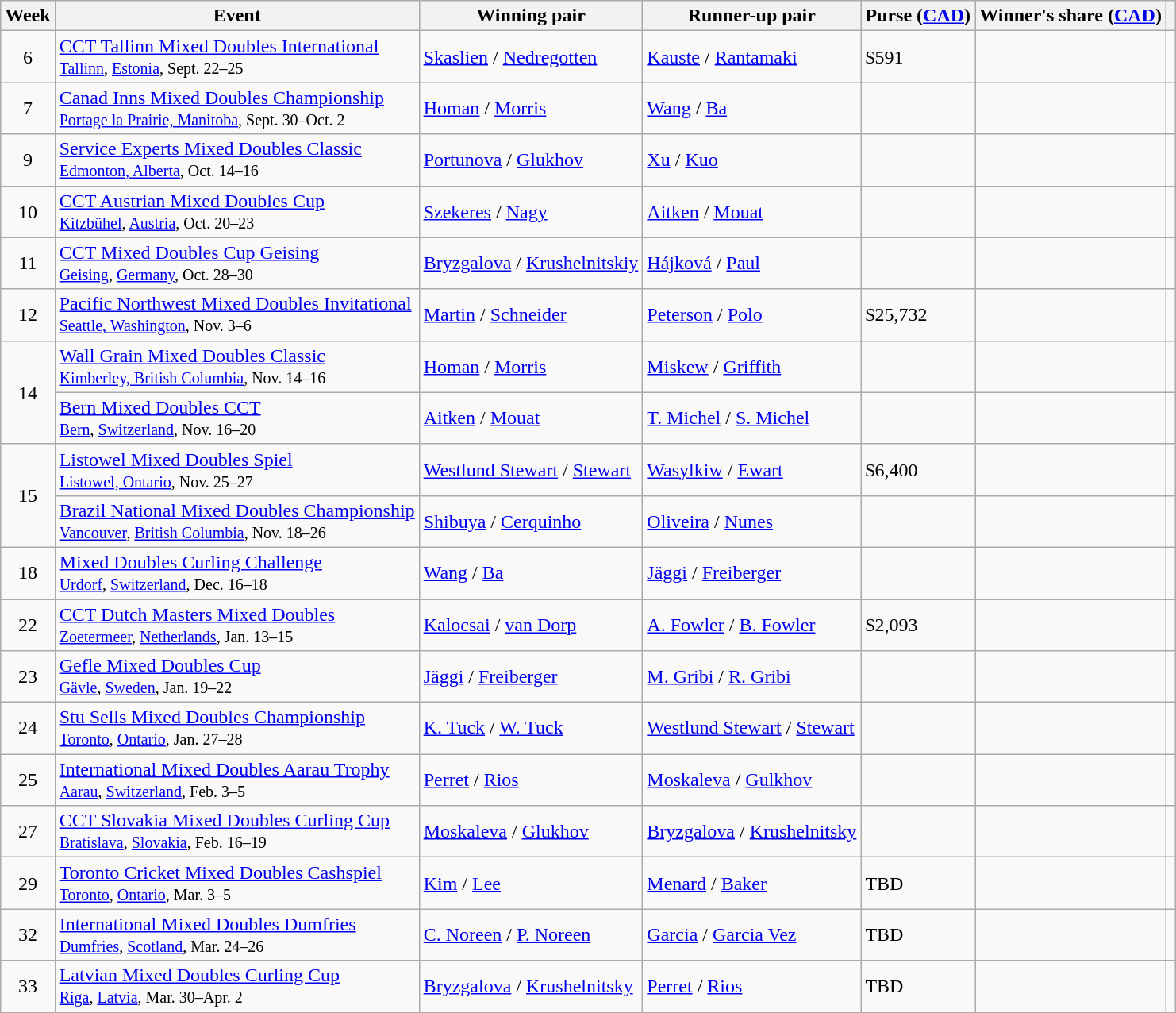<table class="wikitable">
<tr>
<th>Week</th>
<th>Event</th>
<th>Winning pair</th>
<th>Runner-up pair</th>
<th>Purse (<a href='#'>CAD</a>)</th>
<th>Winner's share (<a href='#'>CAD</a>)</th>
<th></th>
</tr>
<tr>
<td align=center>6</td>
<td><a href='#'>CCT Tallinn Mixed Doubles International</a> <br> <small><a href='#'>Tallinn</a>, <a href='#'>Estonia</a>, Sept. 22–25</small></td>
<td> <a href='#'>Skaslien</a> / <a href='#'>Nedregotten</a></td>
<td> <a href='#'>Kauste</a> / <a href='#'>Rantamaki</a></td>
<td>$591</td>
<td></td>
<td></td>
</tr>
<tr>
<td align=center>7</td>
<td><a href='#'>Canad Inns Mixed Doubles Championship</a> <br> <small><a href='#'>Portage la Prairie, Manitoba</a>, Sept. 30–Oct. 2</small></td>
<td> <a href='#'>Homan</a> /  <a href='#'>Morris</a></td>
<td> <a href='#'>Wang</a> / <a href='#'>Ba</a></td>
<td></td>
<td></td>
<td></td>
</tr>
<tr>
<td align=center>9</td>
<td><a href='#'>Service Experts Mixed Doubles Classic</a> <br> <small><a href='#'>Edmonton, Alberta</a>, Oct. 14–16</small></td>
<td> <a href='#'>Portunova</a> / <a href='#'>Glukhov</a></td>
<td> <a href='#'>Xu</a> / <a href='#'>Kuo</a></td>
<td></td>
<td></td>
<td></td>
</tr>
<tr>
<td align=center>10</td>
<td><a href='#'>CCT Austrian Mixed Doubles Cup</a> <br> <small><a href='#'>Kitzbühel</a>, <a href='#'>Austria</a>, Oct. 20–23</small></td>
<td> <a href='#'>Szekeres</a> / <a href='#'>Nagy</a></td>
<td> <a href='#'>Aitken</a> / <a href='#'>Mouat</a></td>
<td></td>
<td></td>
<td></td>
</tr>
<tr>
<td align=center>11</td>
<td><a href='#'>CCT Mixed Doubles Cup Geising</a> <br> <small><a href='#'>Geising</a>, <a href='#'>Germany</a>, Oct. 28–30</small></td>
<td> <a href='#'>Bryzgalova</a> / <a href='#'>Krushelnitskiy</a></td>
<td> <a href='#'>Hájková</a> / <a href='#'>Paul</a></td>
<td></td>
<td></td>
<td></td>
</tr>
<tr>
<td align=center>12</td>
<td><a href='#'>Pacific Northwest Mixed Doubles Invitational</a> <br> <small><a href='#'>Seattle, Washington</a>, Nov. 3–6</small></td>
<td> <a href='#'>Martin</a> / <a href='#'>Schneider</a></td>
<td> <a href='#'>Peterson</a> / <a href='#'>Polo</a></td>
<td>$25,732</td>
<td></td>
<td></td>
</tr>
<tr>
<td align=center rowspan=2>14</td>
<td><a href='#'>Wall Grain Mixed Doubles Classic</a> <br> <small><a href='#'>Kimberley, British Columbia</a>, Nov. 14–16</small></td>
<td> <a href='#'>Homan</a> /  <a href='#'>Morris</a></td>
<td> <a href='#'>Miskew</a> /  <a href='#'>Griffith</a></td>
<td></td>
<td></td>
<td></td>
</tr>
<tr>
<td><a href='#'>Bern Mixed Doubles CCT</a> <br> <small><a href='#'>Bern</a>, <a href='#'>Switzerland</a>, Nov. 16–20</small></td>
<td> <a href='#'>Aitken</a> / <a href='#'>Mouat</a></td>
<td> <a href='#'>T. Michel</a> / <a href='#'>S. Michel</a></td>
<td></td>
<td></td>
<td></td>
</tr>
<tr>
<td align=center rowspan=2>15</td>
<td><a href='#'>Listowel Mixed Doubles Spiel</a> <br> <small><a href='#'>Listowel, Ontario</a>, Nov. 25–27</small></td>
<td> <a href='#'>Westlund Stewart</a> / <a href='#'>Stewart</a></td>
<td> <a href='#'>Wasylkiw</a> / <a href='#'>Ewart</a></td>
<td>$6,400</td>
<td></td>
<td></td>
</tr>
<tr>
<td><a href='#'>Brazil National Mixed Doubles Championship</a> <br> <small><a href='#'>Vancouver</a>, <a href='#'>British Columbia</a>, Nov. 18–26</small></td>
<td> <a href='#'>Shibuya</a> / <a href='#'>Cerquinho</a></td>
<td> <a href='#'>Oliveira</a> / <a href='#'>Nunes</a></td>
<td></td>
<td></td>
<td></td>
</tr>
<tr>
<td align=center>18</td>
<td><a href='#'>Mixed Doubles Curling Challenge</a> <br> <small><a href='#'>Urdorf</a>, <a href='#'>Switzerland</a>, Dec. 16–18</small></td>
<td> <a href='#'>Wang</a> / <a href='#'>Ba</a></td>
<td> <a href='#'>Jäggi</a> / <a href='#'>Freiberger</a></td>
<td></td>
<td></td>
<td></td>
</tr>
<tr>
<td align=center>22</td>
<td><a href='#'>CCT Dutch Masters Mixed Doubles</a> <br> <small><a href='#'>Zoetermeer</a>, <a href='#'>Netherlands</a>, Jan. 13–15</small></td>
<td> <a href='#'>Kalocsai</a> /  <a href='#'>van Dorp</a></td>
<td> <a href='#'>A. Fowler</a> / <a href='#'>B. Fowler</a></td>
<td>$2,093</td>
<td></td>
<td></td>
</tr>
<tr>
<td align=center>23</td>
<td><a href='#'>Gefle Mixed Doubles Cup</a> <br> <small><a href='#'>Gävle</a>, <a href='#'>Sweden</a>, Jan. 19–22</small></td>
<td> <a href='#'>Jäggi</a> / <a href='#'>Freiberger</a></td>
<td> <a href='#'>M. Gribi</a> / <a href='#'>R. Gribi</a></td>
<td></td>
<td></td>
<td></td>
</tr>
<tr>
<td align=center>24</td>
<td><a href='#'>Stu Sells Mixed Doubles Championship</a> <br> <small><a href='#'>Toronto</a>, <a href='#'>Ontario</a>, Jan. 27–28</small></td>
<td> <a href='#'>K. Tuck</a> / <a href='#'>W. Tuck</a></td>
<td> <a href='#'>Westlund Stewart</a> / <a href='#'>Stewart</a></td>
<td></td>
<td></td>
</tr>
<tr>
<td align=center>25</td>
<td><a href='#'>International Mixed Doubles Aarau Trophy</a> <br> <small><a href='#'>Aarau</a>, <a href='#'>Switzerland</a>, Feb. 3–5</small></td>
<td> <a href='#'>Perret</a> / <a href='#'>Rios</a></td>
<td> <a href='#'>Moskaleva</a> / <a href='#'>Gulkhov</a></td>
<td></td>
<td></td>
<td></td>
</tr>
<tr>
<td align=center>27</td>
<td><a href='#'>CCT Slovakia Mixed Doubles Curling Cup</a> <br> <small><a href='#'>Bratislava</a>, <a href='#'>Slovakia</a>, Feb. 16–19</small></td>
<td> <a href='#'>Moskaleva</a> / <a href='#'>Glukhov</a></td>
<td> <a href='#'>Bryzgalova</a> / <a href='#'>Krushelnitsky</a></td>
<td></td>
<td></td>
<td></td>
</tr>
<tr>
<td align=center>29</td>
<td><a href='#'>Toronto Cricket Mixed Doubles Cashspiel</a> <br> <small><a href='#'>Toronto</a>, <a href='#'>Ontario</a>, Mar. 3–5</small></td>
<td> <a href='#'>Kim</a> / <a href='#'>Lee</a></td>
<td> <a href='#'>Menard</a> / <a href='#'>Baker</a></td>
<td>TBD</td>
<td></td>
<td></td>
</tr>
<tr>
<td align=center>32</td>
<td><a href='#'>International Mixed Doubles Dumfries</a> <br> <small><a href='#'>Dumfries</a>, <a href='#'>Scotland</a>, Mar. 24–26</small></td>
<td> <a href='#'>C. Noreen</a> / <a href='#'>P. Noreen</a></td>
<td> <a href='#'>Garcia</a> / <a href='#'>Garcia Vez</a></td>
<td>TBD</td>
<td></td>
<td></td>
</tr>
<tr>
<td align=center>33</td>
<td><a href='#'>Latvian Mixed Doubles Curling Cup</a> <br> <small><a href='#'>Riga</a>, <a href='#'>Latvia</a>, Mar. 30–Apr. 2</small></td>
<td> <a href='#'>Bryzgalova</a> / <a href='#'>Krushelnitsky</a></td>
<td> <a href='#'>Perret</a> / <a href='#'>Rios</a></td>
<td>TBD</td>
<td></td>
<td></td>
</tr>
</table>
